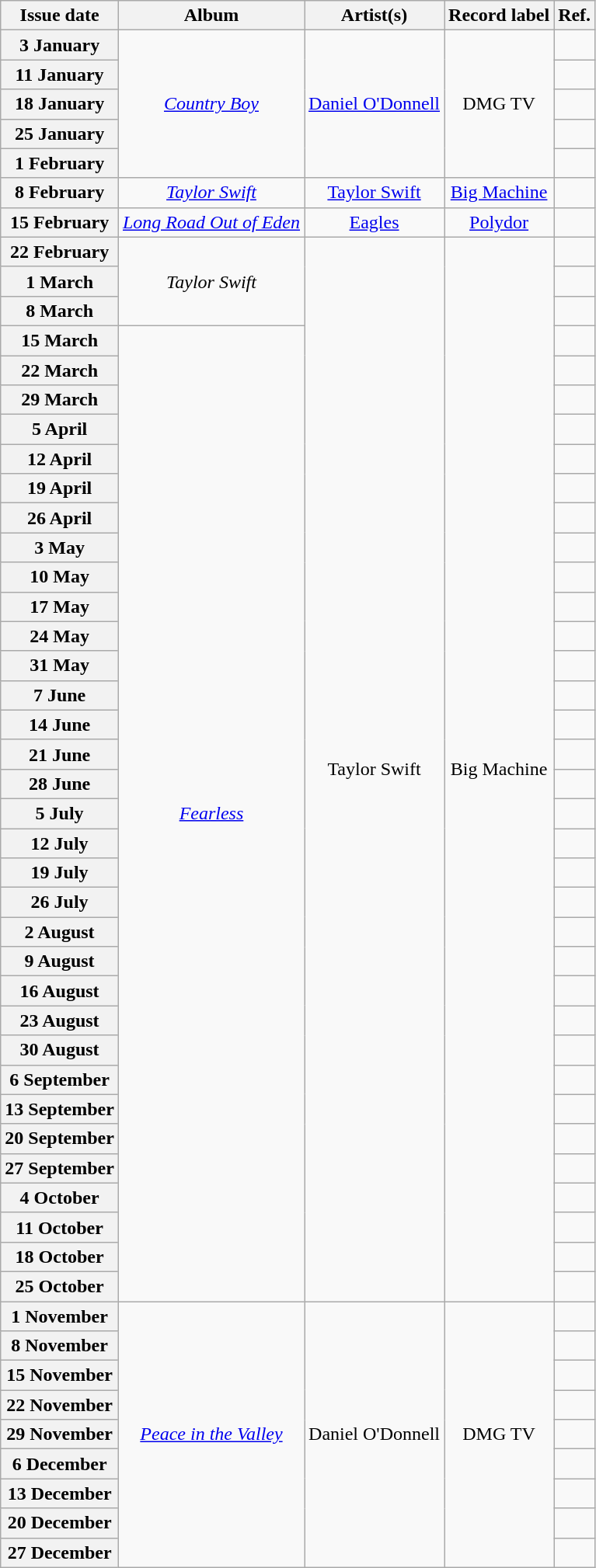<table class="wikitable plainrowheaders">
<tr>
<th scope="col">Issue date</th>
<th scope="col">Album</th>
<th scope="col">Artist(s)</th>
<th scope="col">Record label</th>
<th scope="col">Ref.</th>
</tr>
<tr>
<th scope="row">3 January</th>
<td align="center" rowspan=5><em><a href='#'>Country Boy</a></em></td>
<td align="center" rowspan=5><a href='#'>Daniel O'Donnell</a></td>
<td align="center" rowspan=5>DMG TV</td>
<td align="center"></td>
</tr>
<tr>
<th scope="row">11 January</th>
<td align="center"></td>
</tr>
<tr>
<th scope="row">18 January</th>
<td align="center"></td>
</tr>
<tr>
<th scope="row">25 January</th>
<td align="center"></td>
</tr>
<tr>
<th scope="row">1 February</th>
<td align="center"></td>
</tr>
<tr>
<th scope="row">8 February</th>
<td align="center"><em><a href='#'>Taylor Swift</a></em></td>
<td align="center"><a href='#'>Taylor Swift</a></td>
<td align="center"><a href='#'>Big Machine</a></td>
<td align="center"></td>
</tr>
<tr>
<th scope="row">15 February</th>
<td align="center"><em><a href='#'>Long Road Out of Eden</a></em></td>
<td align="center"><a href='#'>Eagles</a></td>
<td align="center"><a href='#'>Polydor</a></td>
<td align="center"></td>
</tr>
<tr>
<th scope="row">22 February</th>
<td align="center" rowspan=3><em>Taylor Swift</em></td>
<td align="center" rowspan=36>Taylor Swift</td>
<td align="center" rowspan=36>Big Machine</td>
<td align="center"></td>
</tr>
<tr>
<th scope="row">1 March</th>
<td align="center"></td>
</tr>
<tr>
<th scope="row">8 March</th>
<td align="center"></td>
</tr>
<tr>
<th scope="row">15 March</th>
<td align="center" rowspan=33><em><a href='#'>Fearless</a></em></td>
<td align="center"></td>
</tr>
<tr>
<th scope="row">22 March</th>
<td align="center"></td>
</tr>
<tr>
<th scope="row">29 March</th>
<td align="center"></td>
</tr>
<tr>
<th scope="row">5 April</th>
<td align="center"></td>
</tr>
<tr>
<th scope="row">12 April</th>
<td align="center"></td>
</tr>
<tr>
<th scope="row">19 April</th>
<td align="center"></td>
</tr>
<tr>
<th scope="row">26 April</th>
<td align="center"></td>
</tr>
<tr>
<th scope="row">3 May</th>
<td align="center"></td>
</tr>
<tr>
<th scope="row">10 May</th>
<td align="center"></td>
</tr>
<tr>
<th scope="row">17 May</th>
<td align="center"></td>
</tr>
<tr>
<th scope="row">24 May</th>
<td align="center"></td>
</tr>
<tr>
<th scope="row">31 May</th>
<td align="center"></td>
</tr>
<tr>
<th scope="row">7 June</th>
<td align="center"></td>
</tr>
<tr>
<th scope="row">14 June</th>
<td align="center"></td>
</tr>
<tr>
<th scope="row">21 June</th>
<td align="center"></td>
</tr>
<tr>
<th scope="row">28 June</th>
<td align="center"></td>
</tr>
<tr>
<th scope="row">5 July</th>
<td align="center"></td>
</tr>
<tr>
<th scope="row">12 July</th>
<td align="center"></td>
</tr>
<tr>
<th scope="row">19 July</th>
<td align="center"></td>
</tr>
<tr>
<th scope="row">26 July</th>
<td align="center"></td>
</tr>
<tr>
<th scope="row">2 August</th>
<td align="center"></td>
</tr>
<tr>
<th scope="row">9 August</th>
<td align="center"></td>
</tr>
<tr>
<th scope="row">16 August</th>
<td align="center"></td>
</tr>
<tr>
<th scope="row">23 August</th>
<td align="center"></td>
</tr>
<tr>
<th scope="row">30 August</th>
<td align="center"></td>
</tr>
<tr>
<th scope="row">6 September</th>
<td align="center"></td>
</tr>
<tr>
<th scope="row">13 September</th>
<td align="center"></td>
</tr>
<tr>
<th scope="row">20 September</th>
<td align="center"></td>
</tr>
<tr>
<th scope="row">27 September</th>
<td align="center"></td>
</tr>
<tr>
<th scope="row">4 October</th>
<td align="center"></td>
</tr>
<tr>
<th scope="row">11 October</th>
<td align="center"></td>
</tr>
<tr>
<th scope="row">18 October</th>
<td align="center"></td>
</tr>
<tr>
<th scope="row">25 October</th>
<td align="center"></td>
</tr>
<tr>
<th scope="row">1 November</th>
<td align="center" rowspan=9><em><a href='#'>Peace in the Valley</a></em></td>
<td align="center" rowspan=9>Daniel O'Donnell</td>
<td align="center" rowspan=9>DMG TV</td>
<td align="center"></td>
</tr>
<tr>
<th scope="row">8 November</th>
<td align="center"></td>
</tr>
<tr>
<th scope="row">15 November</th>
<td align="center"></td>
</tr>
<tr>
<th scope="row">22 November</th>
<td align="center"></td>
</tr>
<tr>
<th scope="row">29 November</th>
<td align="center"></td>
</tr>
<tr>
<th scope="row">6 December</th>
<td align="center"></td>
</tr>
<tr>
<th scope="row">13 December</th>
<td align="center"></td>
</tr>
<tr>
<th scope="row">20 December</th>
<td align="center"></td>
</tr>
<tr>
<th scope="row">27 December</th>
<td align="center"></td>
</tr>
</table>
